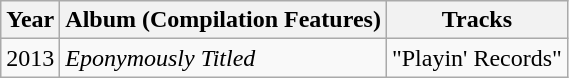<table class="wikitable">
<tr>
<th>Year</th>
<th>Album (Compilation Features)</th>
<th>Tracks</th>
</tr>
<tr>
<td>2013</td>
<td><em>Eponymously Titled</em></td>
<td>"Playin' Records"</td>
</tr>
</table>
